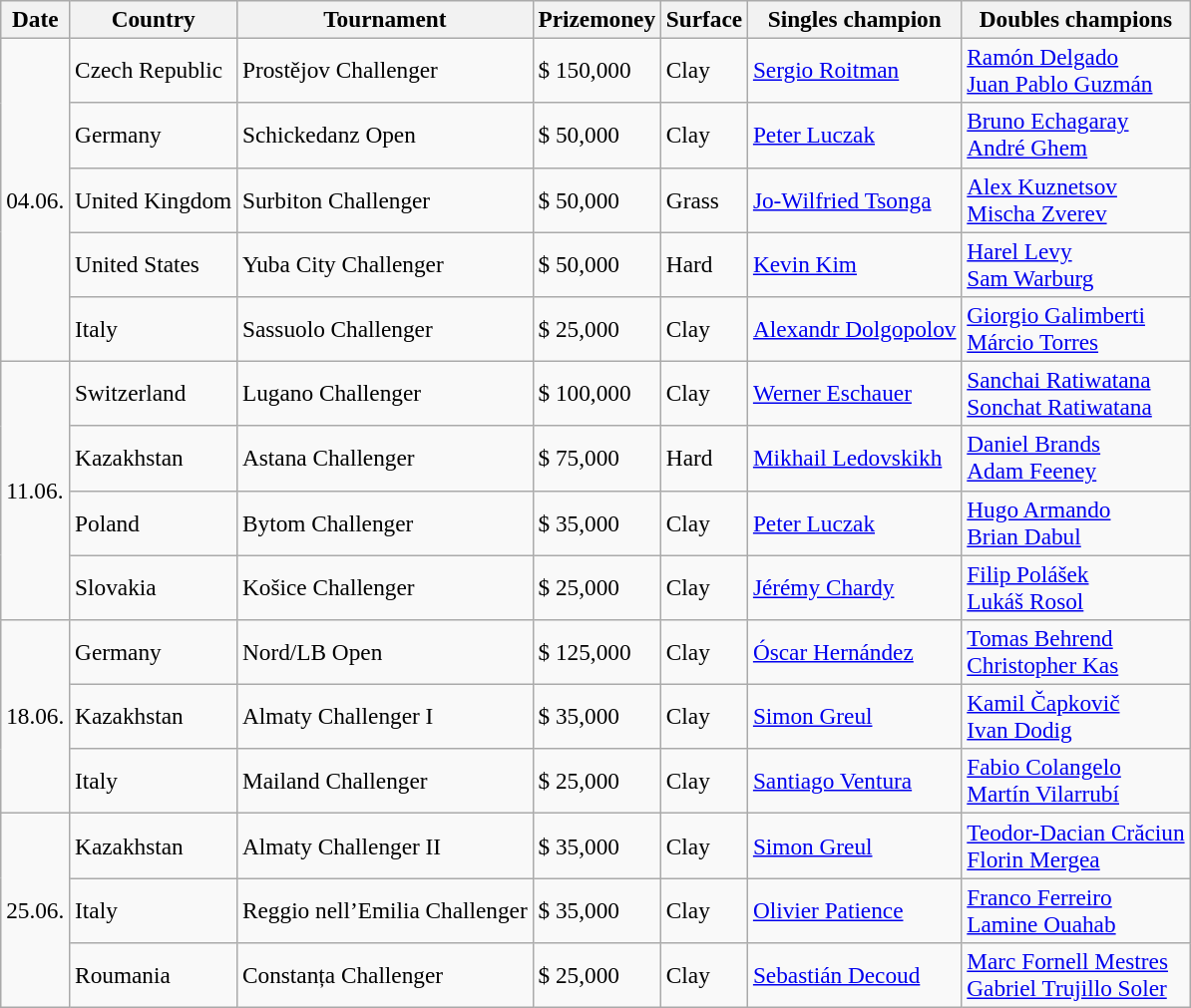<table class="sortable wikitable" style=font-size:97%>
<tr>
<th>Date</th>
<th>Country</th>
<th>Tournament</th>
<th>Prizemoney</th>
<th>Surface</th>
<th>Singles champion</th>
<th>Doubles champions</th>
</tr>
<tr>
<td rowspan="5">04.06.</td>
<td>Czech Republic</td>
<td>Prostějov Challenger</td>
<td>$ 150,000</td>
<td>Clay</td>
<td> <a href='#'>Sergio Roitman</a></td>
<td> <a href='#'>Ramón Delgado</a> <br>  <a href='#'>Juan Pablo Guzmán</a></td>
</tr>
<tr>
<td>Germany</td>
<td>Schickedanz Open</td>
<td>$ 50,000</td>
<td>Clay</td>
<td> <a href='#'>Peter Luczak</a></td>
<td> <a href='#'>Bruno Echagaray</a><br> <a href='#'>André Ghem</a></td>
</tr>
<tr>
<td>United Kingdom</td>
<td>Surbiton Challenger</td>
<td>$ 50,000</td>
<td>Grass</td>
<td> <a href='#'>Jo-Wilfried Tsonga</a></td>
<td> <a href='#'>Alex Kuznetsov</a> <br>  <a href='#'>Mischa Zverev</a></td>
</tr>
<tr>
<td>United States</td>
<td>Yuba City Challenger</td>
<td>$ 50,000</td>
<td>Hard</td>
<td> <a href='#'>Kevin Kim</a></td>
<td> <a href='#'>Harel Levy</a><br> <a href='#'>Sam Warburg</a></td>
</tr>
<tr>
<td>Italy</td>
<td>Sassuolo Challenger</td>
<td>$ 25,000</td>
<td>Clay</td>
<td> <a href='#'>Alexandr Dolgopolov</a></td>
<td> <a href='#'>Giorgio Galimberti</a><br> <a href='#'>Márcio Torres</a></td>
</tr>
<tr>
<td rowspan="4">11.06.</td>
<td>Switzerland</td>
<td>Lugano Challenger</td>
<td>$ 100,000</td>
<td>Clay</td>
<td> <a href='#'>Werner Eschauer</a></td>
<td> <a href='#'>Sanchai Ratiwatana</a> <br>  <a href='#'>Sonchat Ratiwatana</a></td>
</tr>
<tr>
<td>Kazakhstan</td>
<td>Astana Challenger</td>
<td>$ 75,000</td>
<td>Hard</td>
<td> <a href='#'>Mikhail Ledovskikh</a></td>
<td> <a href='#'>Daniel Brands</a><br> <a href='#'>Adam Feeney</a></td>
</tr>
<tr>
<td>Poland</td>
<td>Bytom Challenger</td>
<td>$ 35,000</td>
<td>Clay</td>
<td> <a href='#'>Peter Luczak</a></td>
<td> <a href='#'>Hugo Armando</a><br> <a href='#'>Brian Dabul</a></td>
</tr>
<tr>
<td>Slovakia</td>
<td>Košice Challenger</td>
<td>$ 25,000</td>
<td>Clay</td>
<td> <a href='#'>Jérémy Chardy</a></td>
<td> <a href='#'>Filip Polášek</a><br> <a href='#'>Lukáš Rosol</a></td>
</tr>
<tr>
<td rowspan="3">18.06.</td>
<td>Germany</td>
<td>Nord/LB Open</td>
<td>$ 125,000</td>
<td>Clay</td>
<td> <a href='#'>Óscar Hernández</a></td>
<td> <a href='#'>Tomas Behrend</a> <br> <a href='#'>Christopher Kas</a></td>
</tr>
<tr>
<td>Kazakhstan</td>
<td>Almaty Challenger I</td>
<td>$ 35,000</td>
<td>Clay</td>
<td> <a href='#'>Simon Greul</a></td>
<td> <a href='#'>Kamil Čapkovič</a><br> <a href='#'>Ivan Dodig</a></td>
</tr>
<tr>
<td>Italy</td>
<td>Mailand Challenger</td>
<td>$ 25,000</td>
<td>Clay</td>
<td> <a href='#'>Santiago Ventura</a></td>
<td> <a href='#'>Fabio Colangelo</a> <br>  <a href='#'>Martín Vilarrubí</a></td>
</tr>
<tr>
<td rowspan="3">25.06.</td>
<td>Kazakhstan</td>
<td>Almaty Challenger II</td>
<td>$ 35,000</td>
<td>Clay</td>
<td> <a href='#'>Simon Greul</a></td>
<td> <a href='#'>Teodor-Dacian Crăciun</a><br> <a href='#'>Florin Mergea</a></td>
</tr>
<tr>
<td>Italy</td>
<td>Reggio nell’Emilia Challenger</td>
<td>$ 35,000</td>
<td>Clay</td>
<td> <a href='#'>Olivier Patience</a></td>
<td> <a href='#'>Franco Ferreiro</a><br> <a href='#'>Lamine Ouahab</a></td>
</tr>
<tr>
<td>Roumania</td>
<td>Constanța Challenger</td>
<td>$ 25,000</td>
<td>Clay</td>
<td> <a href='#'>Sebastián Decoud</a></td>
<td> <a href='#'>Marc Fornell Mestres</a><br> <a href='#'>Gabriel Trujillo Soler</a></td>
</tr>
</table>
